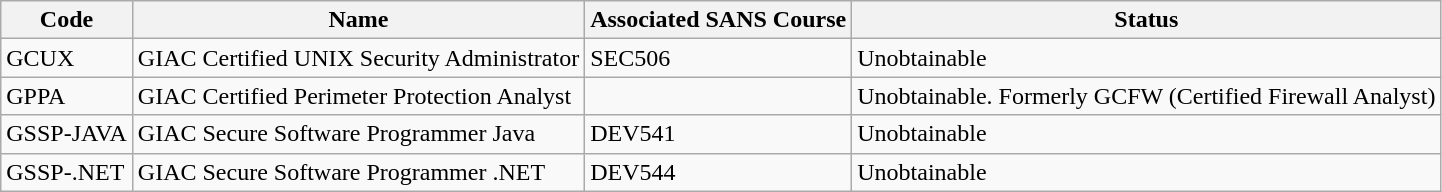<table class="wikitable sortable">
<tr>
<th>Code</th>
<th>Name</th>
<th>Associated SANS Course</th>
<th>Status</th>
</tr>
<tr>
<td>GCUX</td>
<td>GIAC Certified UNIX Security Administrator</td>
<td>SEC506</td>
<td>Unobtainable</td>
</tr>
<tr>
<td>GPPA</td>
<td>GIAC Certified Perimeter Protection Analyst</td>
<td></td>
<td>Unobtainable. Formerly GCFW (Certified Firewall Analyst)</td>
</tr>
<tr>
<td>GSSP-JAVA</td>
<td>GIAC Secure Software Programmer Java</td>
<td>DEV541</td>
<td>Unobtainable</td>
</tr>
<tr>
<td>GSSP-.NET</td>
<td>GIAC Secure Software Programmer .NET</td>
<td>DEV544</td>
<td>Unobtainable</td>
</tr>
</table>
